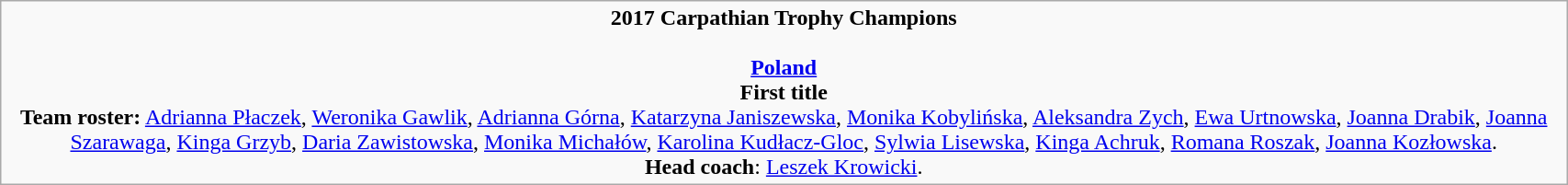<table class="wikitable" width=90%>
<tr align=center>
<td><strong>2017 Carpathian Trophy Champions</strong><br><br><strong><a href='#'>Poland</a></strong><br><strong>First title</strong><br><strong>Team roster:</strong> <a href='#'>Adrianna Płaczek</a>, <a href='#'>Weronika Gawlik</a>, <a href='#'>Adrianna Górna</a>, <a href='#'>Katarzyna Janiszewska</a>, <a href='#'>Monika Kobylińska</a>, <a href='#'>Aleksandra Zych</a>, <a href='#'>Ewa Urtnowska</a>, <a href='#'>Joanna Drabik</a>, <a href='#'>Joanna Szarawaga</a>, <a href='#'>Kinga Grzyb</a>, <a href='#'>Daria Zawistowska</a>, <a href='#'>Monika Michałów</a>, <a href='#'>Karolina Kudłacz-Gloc</a>, <a href='#'>Sylwia Lisewska</a>, <a href='#'>Kinga Achruk</a>, <a href='#'>Romana Roszak</a>, <a href='#'>Joanna Kozłowska</a>.<br><strong>Head coach</strong>: <a href='#'>Leszek Krowicki</a>.</td>
</tr>
</table>
